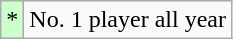<table class=wikitable>
<tr>
<td style="background:#ccffcc">*</td>
<td>No. 1 player all year</td>
</tr>
</table>
